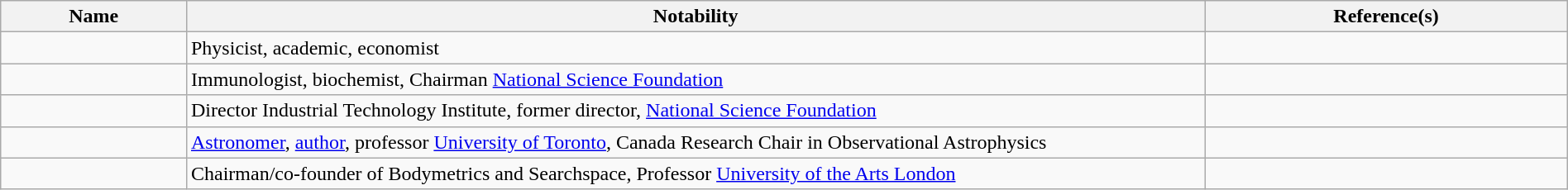<table class="wikitable sortable" style="width:100%">
<tr>
<th style="width:*;">Name</th>
<th style="width:65%;" class="unsortable">Notability</th>
<th style="width:*;" class="unsortable">Reference(s)</th>
</tr>
<tr>
<td></td>
<td>Physicist, academic, economist</td>
<td style="text-align:center;"></td>
</tr>
<tr>
<td></td>
<td>Immunologist, biochemist, Chairman <a href='#'>National Science Foundation</a></td>
<td style="text-align:center;"></td>
</tr>
<tr>
<td></td>
<td>Director Industrial Technology Institute, former director, <a href='#'>National Science Foundation</a></td>
<td style="text-align:center;"></td>
</tr>
<tr>
<td></td>
<td><a href='#'>Astronomer</a>, <a href='#'>author</a>, professor <a href='#'>University of Toronto</a>, Canada Research Chair in Observational Astrophysics</td>
<td style="text-align:center;"></td>
</tr>
<tr>
<td></td>
<td>Chairman/co-founder of Bodymetrics and Searchspace, Professor <a href='#'>University of the Arts London</a></td>
<td style="text-align:center;"></td>
</tr>
</table>
